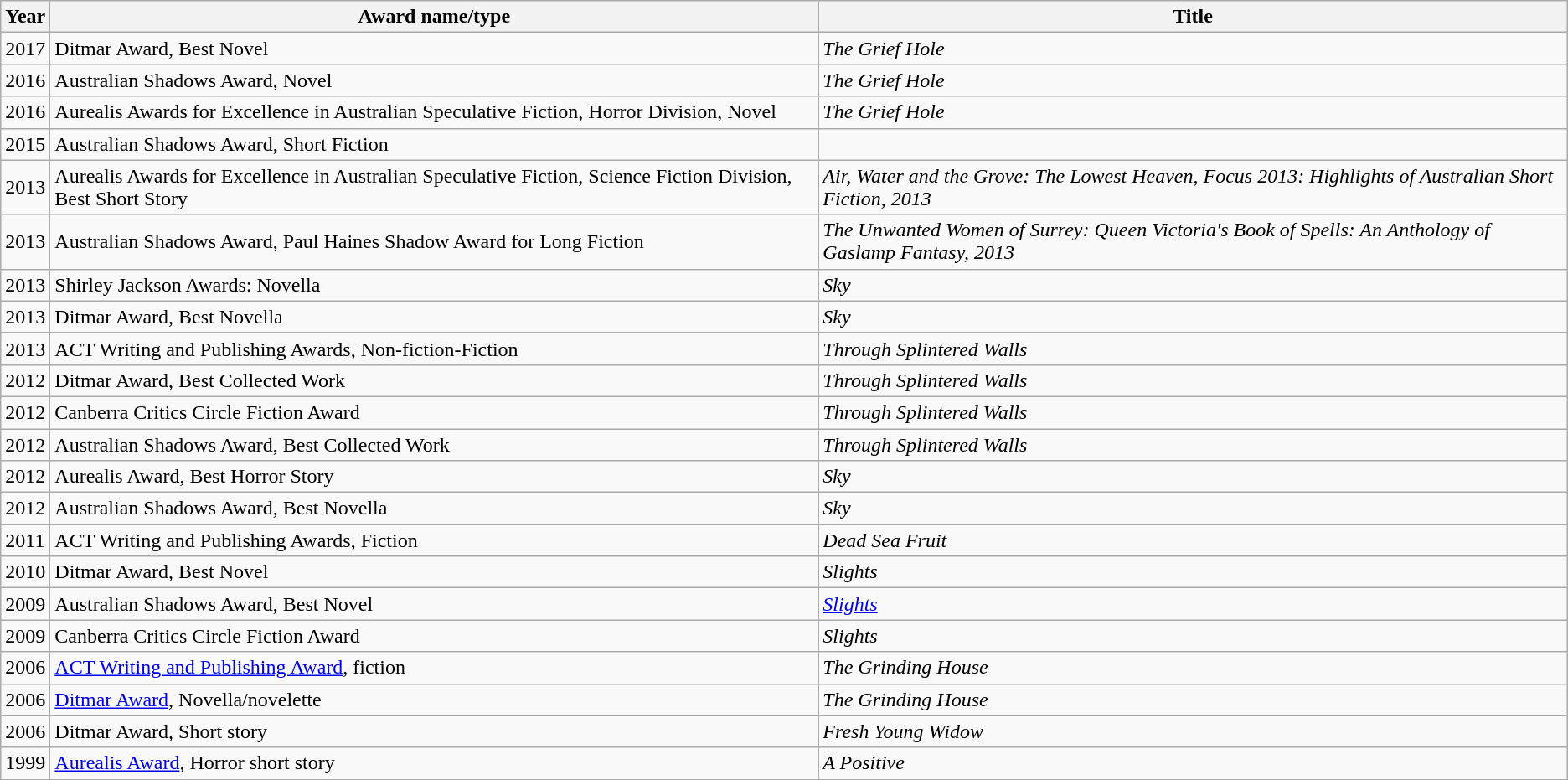<table class="wikitable">
<tr>
<th>Year</th>
<th>Award name/type</th>
<th>Title</th>
</tr>
<tr>
<td>2017</td>
<td>Ditmar Award, Best Novel</td>
<td><em>The Grief Hole</em></td>
</tr>
<tr>
<td>2016</td>
<td>Australian Shadows Award, Novel</td>
<td><em>The Grief Hole</em></td>
</tr>
<tr>
<td>2016</td>
<td>Aurealis Awards for Excellence in Australian Speculative Fiction, Horror Division, Novel</td>
<td><em>The Grief Hole</em></td>
</tr>
<tr>
<td>2015</td>
<td>Australian Shadows Award, Short Fiction</td>
<td></td>
</tr>
<tr>
<td>2013</td>
<td>Aurealis Awards for Excellence in Australian Speculative Fiction, Science Fiction Division, Best Short Story</td>
<td><em>Air, Water and the Grove: The Lowest Heaven, Focus 2013: Highlights of Australian Short Fiction, 2013</em></td>
</tr>
<tr>
<td>2013</td>
<td>Australian Shadows Award, Paul Haines Shadow Award for Long Fiction</td>
<td><em>The Unwanted Women of Surrey: Queen Victoria's Book of Spells: An Anthology of Gaslamp Fantasy, 2013</em></td>
</tr>
<tr>
<td>2013</td>
<td>Shirley Jackson Awards: Novella</td>
<td><em>Sky</em></td>
</tr>
<tr>
<td>2013</td>
<td>Ditmar Award, Best Novella</td>
<td><em>Sky</em></td>
</tr>
<tr>
<td>2013</td>
<td>ACT Writing and Publishing Awards, Non-fiction-Fiction</td>
<td><em>Through Splintered Walls</em></td>
</tr>
<tr>
<td>2012</td>
<td>Ditmar Award, Best Collected Work</td>
<td><em>Through Splintered Walls</em></td>
</tr>
<tr>
<td>2012</td>
<td>Canberra Critics Circle Fiction Award</td>
<td><em>Through Splintered Walls</em></td>
</tr>
<tr>
<td>2012</td>
<td>Australian Shadows Award, Best Collected Work</td>
<td><em>Through Splintered Walls</em></td>
</tr>
<tr>
<td>2012</td>
<td>Aurealis Award, Best Horror Story</td>
<td><em>Sky</em></td>
</tr>
<tr>
<td>2012</td>
<td>Australian Shadows Award, Best Novella</td>
<td><em>Sky</em></td>
</tr>
<tr>
<td>2011</td>
<td>ACT Writing and Publishing Awards, Fiction</td>
<td><em>Dead Sea Fruit</em></td>
</tr>
<tr>
<td>2010</td>
<td>Ditmar Award, Best Novel</td>
<td><em>Slights</em></td>
</tr>
<tr>
<td>2009</td>
<td>Australian Shadows Award, Best Novel</td>
<td><em><a href='#'>Slights</a></em></td>
</tr>
<tr>
<td>2009</td>
<td>Canberra Critics Circle Fiction Award</td>
<td><em>Slights</em></td>
</tr>
<tr>
<td>2006</td>
<td><a href='#'>ACT Writing and Publishing Award</a>, fiction</td>
<td><em>The Grinding House</em></td>
</tr>
<tr>
<td>2006</td>
<td><a href='#'>Ditmar Award</a>, Novella/novelette</td>
<td><em>The Grinding House</em></td>
</tr>
<tr>
<td>2006</td>
<td>Ditmar Award, Short story</td>
<td><em>Fresh Young Widow</em></td>
</tr>
<tr>
<td>1999</td>
<td><a href='#'>Aurealis Award</a>, Horror short story</td>
<td><em>A Positive</em></td>
</tr>
</table>
